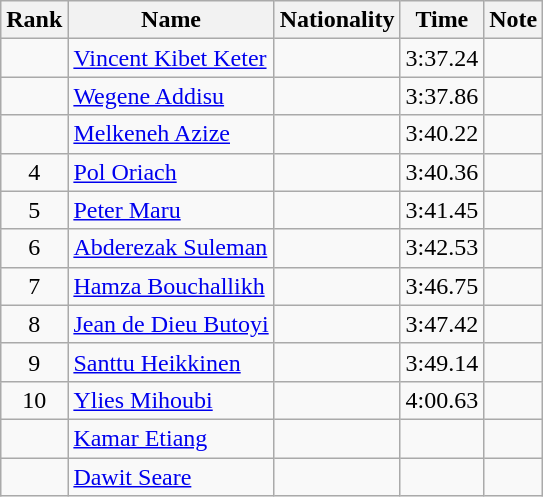<table class="wikitable sortable" style="text-align:center">
<tr>
<th>Rank</th>
<th>Name</th>
<th>Nationality</th>
<th>Time</th>
<th>Note</th>
</tr>
<tr>
<td></td>
<td align=left><a href='#'>Vincent Kibet Keter</a></td>
<td align=left></td>
<td>3:37.24</td>
<td></td>
</tr>
<tr>
<td></td>
<td align=left><a href='#'>Wegene Addisu</a></td>
<td align=left></td>
<td>3:37.86</td>
<td></td>
</tr>
<tr>
<td></td>
<td align=left><a href='#'>Melkeneh Azize</a></td>
<td align=left></td>
<td>3:40.22</td>
<td></td>
</tr>
<tr>
<td>4</td>
<td align=left><a href='#'>Pol Oriach</a></td>
<td align=left></td>
<td>3:40.36</td>
<td></td>
</tr>
<tr>
<td>5</td>
<td align=left><a href='#'>Peter Maru</a></td>
<td align=left></td>
<td>3:41.45</td>
<td></td>
</tr>
<tr>
<td>6</td>
<td align=left><a href='#'>Abderezak Suleman</a></td>
<td align=left></td>
<td>3:42.53</td>
<td></td>
</tr>
<tr>
<td>7</td>
<td align=left><a href='#'>Hamza Bouchallikh</a></td>
<td align=left></td>
<td>3:46.75</td>
<td></td>
</tr>
<tr>
<td>8</td>
<td align=left><a href='#'>Jean de Dieu Butoyi</a></td>
<td align=left></td>
<td>3:47.42</td>
<td></td>
</tr>
<tr>
<td>9</td>
<td align=left><a href='#'>Santtu Heikkinen</a></td>
<td align=left></td>
<td>3:49.14</td>
<td></td>
</tr>
<tr>
<td>10</td>
<td align=left><a href='#'>Ylies Mihoubi</a></td>
<td align=left></td>
<td>4:00.63</td>
<td></td>
</tr>
<tr>
<td></td>
<td align=left><a href='#'>Kamar Etiang</a></td>
<td align=left></td>
<td></td>
<td></td>
</tr>
<tr>
<td></td>
<td align=left><a href='#'>Dawit Seare</a></td>
<td align=left></td>
<td></td>
<td></td>
</tr>
</table>
